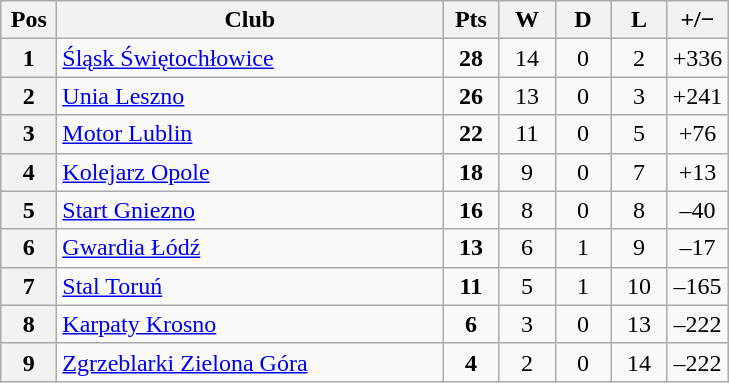<table class="wikitable">
<tr>
<th width=30>Pos</th>
<th width=250>Club</th>
<th width=30>Pts</th>
<th width=30>W</th>
<th width=30>D</th>
<th width=30>L</th>
<th width=30>+/−</th>
</tr>
<tr align=center>
<th>1</th>
<td align=left><a href='#'>Śląsk Świętochłowice</a></td>
<td><strong>28</strong></td>
<td>14</td>
<td>0</td>
<td>2</td>
<td>+336</td>
</tr>
<tr align=center>
<th>2</th>
<td align=left><a href='#'>Unia Leszno</a></td>
<td><strong>26</strong></td>
<td>13</td>
<td>0</td>
<td>3</td>
<td>+241</td>
</tr>
<tr align=center>
<th>3</th>
<td align=left><a href='#'>Motor Lublin</a></td>
<td><strong>22</strong></td>
<td>11</td>
<td>0</td>
<td>5</td>
<td>+76</td>
</tr>
<tr align=center>
<th>4</th>
<td align=left><a href='#'>Kolejarz Opole</a></td>
<td><strong>18</strong></td>
<td>9</td>
<td>0</td>
<td>7</td>
<td>+13</td>
</tr>
<tr align=center>
<th>5</th>
<td align=left><a href='#'>Start Gniezno</a></td>
<td><strong>16</strong></td>
<td>8</td>
<td>0</td>
<td>8</td>
<td>–40</td>
</tr>
<tr align=center>
<th>6</th>
<td align=left><a href='#'>Gwardia Łódź</a></td>
<td><strong>13</strong></td>
<td>6</td>
<td>1</td>
<td>9</td>
<td>–17</td>
</tr>
<tr align=center>
<th>7</th>
<td align=left><a href='#'>Stal Toruń</a></td>
<td><strong>11</strong></td>
<td>5</td>
<td>1</td>
<td>10</td>
<td>–165</td>
</tr>
<tr align=center>
<th>8</th>
<td align=left><a href='#'>Karpaty Krosno</a></td>
<td><strong>6</strong></td>
<td>3</td>
<td>0</td>
<td>13</td>
<td>–222</td>
</tr>
<tr align=center>
<th>9</th>
<td align=left><a href='#'>Zgrzeblarki Zielona Góra</a></td>
<td><strong>4</strong></td>
<td>2</td>
<td>0</td>
<td>14</td>
<td>–222</td>
</tr>
</table>
